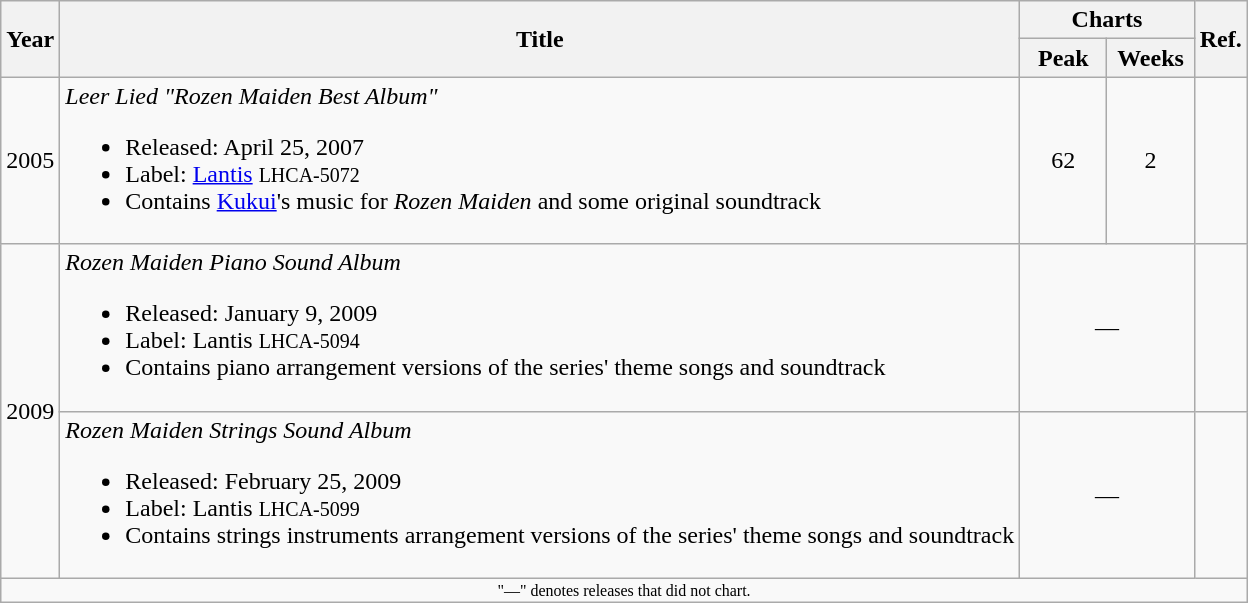<table class="wikitable">
<tr>
<th rowspan="2">Year</th>
<th rowspan="2">Title</th>
<th colspan="2">Charts</th>
<th rowspan="2">Ref.</th>
</tr>
<tr>
<th width="7%">Peak</th>
<th width="7%">Weeks</th>
</tr>
<tr>
<td align="center">2005</td>
<td align="left"><em>Leer Lied "Rozen Maiden Best Album"</em><br><ul><li>Released: April 25, 2007</li><li>Label: <a href='#'>Lantis</a> <small>LHCA-5072</small></li><li>Contains <a href='#'>Kukui</a>'s music for <em>Rozen Maiden</em> and some original soundtrack</li></ul></td>
<td align="center">62</td>
<td align="center">2</td>
<td align="center"></td>
</tr>
<tr>
<td align="center" rowspan="2">2009</td>
<td align="left"><em>Rozen Maiden Piano Sound Album</em><br><ul><li>Released: January 9, 2009</li><li>Label: Lantis <small>LHCA-5094</small></li><li>Contains piano arrangement versions of the series' theme songs and soundtrack</li></ul></td>
<td align="center" colspan="2">—</td>
<td align="center"></td>
</tr>
<tr>
<td align="left"><em>Rozen Maiden Strings Sound Album</em><br><ul><li>Released: February 25, 2009</li><li>Label: Lantis <small>LHCA-5099</small></li><li>Contains strings instruments arrangement versions of the series' theme songs and soundtrack</li></ul></td>
<td align="center" colspan="2">—</td>
<td align="center"></td>
</tr>
<tr>
<td align="center" colspan="5" style="font-size: 8pt">"—" denotes releases that did not chart.</td>
</tr>
</table>
